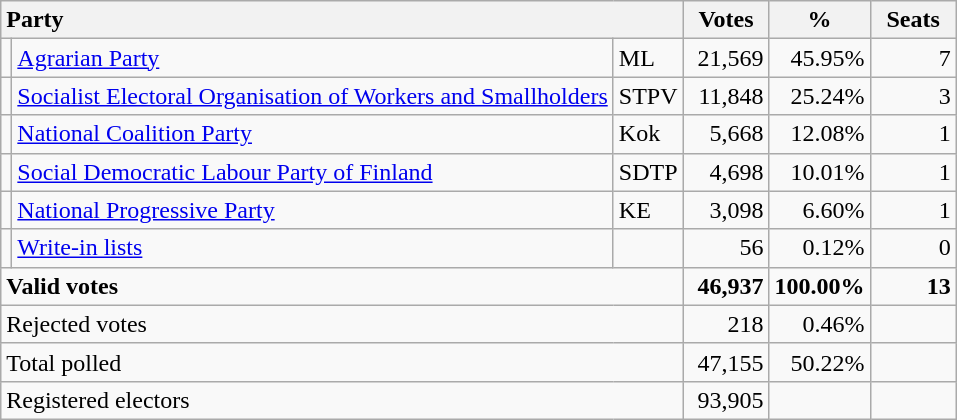<table class="wikitable" border="1" style="text-align:right;">
<tr>
<th style="text-align:left;" colspan=3>Party</th>
<th align=center width="50">Votes</th>
<th align=center width="50">%</th>
<th align=center width="50">Seats</th>
</tr>
<tr>
<td></td>
<td align=left><a href='#'>Agrarian Party</a></td>
<td align=left>ML</td>
<td>21,569</td>
<td>45.95%</td>
<td>7</td>
</tr>
<tr>
<td></td>
<td align=left><a href='#'>Socialist Electoral Organisation of Workers and Smallholders</a></td>
<td align=left>STPV</td>
<td>11,848</td>
<td>25.24%</td>
<td>3</td>
</tr>
<tr>
<td></td>
<td align=left><a href='#'>National Coalition Party</a></td>
<td align=left>Kok</td>
<td>5,668</td>
<td>12.08%</td>
<td>1</td>
</tr>
<tr>
<td></td>
<td align=left style="white-space: nowrap;"><a href='#'>Social Democratic Labour Party of Finland</a></td>
<td align=left>SDTP</td>
<td>4,698</td>
<td>10.01%</td>
<td>1</td>
</tr>
<tr>
<td></td>
<td align=left><a href='#'>National Progressive Party</a></td>
<td align=left>KE</td>
<td>3,098</td>
<td>6.60%</td>
<td>1</td>
</tr>
<tr>
<td></td>
<td align=left><a href='#'>Write-in lists</a></td>
<td align=left></td>
<td>56</td>
<td>0.12%</td>
<td>0</td>
</tr>
<tr style="font-weight:bold">
<td align=left colspan=3>Valid votes</td>
<td>46,937</td>
<td>100.00%</td>
<td>13</td>
</tr>
<tr>
<td align=left colspan=3>Rejected votes</td>
<td>218</td>
<td>0.46%</td>
<td></td>
</tr>
<tr>
<td align=left colspan=3>Total polled</td>
<td>47,155</td>
<td>50.22%</td>
<td></td>
</tr>
<tr>
<td align=left colspan=3>Registered electors</td>
<td>93,905</td>
<td></td>
<td></td>
</tr>
</table>
